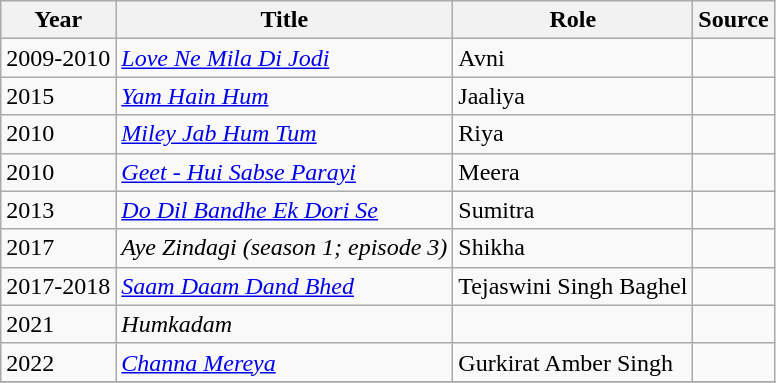<table class="wikitable">
<tr>
<th>Year</th>
<th>Title</th>
<th>Role</th>
<th>Source</th>
</tr>
<tr>
<td>2009-2010</td>
<td><em><a href='#'>Love Ne Mila Di Jodi</a></em></td>
<td>Avni</td>
<td></td>
</tr>
<tr>
<td>2015</td>
<td><em><a href='#'>Yam Hain Hum</a></em></td>
<td>Jaaliya</td>
<td></td>
</tr>
<tr>
<td>2010</td>
<td><em><a href='#'>Miley Jab Hum Tum</a></em></td>
<td>Riya</td>
<td></td>
</tr>
<tr>
<td>2010</td>
<td><em><a href='#'>Geet - Hui Sabse Parayi</a></em></td>
<td>Meera</td>
<td></td>
</tr>
<tr>
<td>2013</td>
<td><em><a href='#'>Do Dil Bandhe Ek Dori Se</a></em></td>
<td>Sumitra</td>
<td></td>
</tr>
<tr>
<td>2017</td>
<td><em>Aye Zindagi (season 1; episode 3)</em></td>
<td>Shikha</td>
<td></td>
</tr>
<tr>
<td>2017-2018</td>
<td><em><a href='#'>Saam Daam Dand Bhed</a></em></td>
<td>Tejaswini Singh Baghel</td>
<td></td>
</tr>
<tr>
<td>2021</td>
<td><em>Humkadam</em></td>
<td></td>
<td></td>
</tr>
<tr>
<td>2022</td>
<td><em><a href='#'> Channa Mereya</a></em></td>
<td>Gurkirat Amber Singh</td>
<td></td>
</tr>
<tr>
</tr>
</table>
